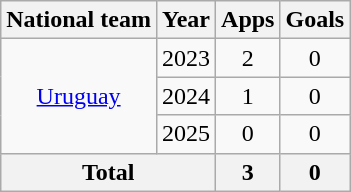<table class="wikitable" style="text-align:center">
<tr>
<th>National team</th>
<th>Year</th>
<th>Apps</th>
<th>Goals</th>
</tr>
<tr>
<td rowspan=3><a href='#'>Uruguay</a></td>
<td>2023</td>
<td>2</td>
<td>0</td>
</tr>
<tr>
<td>2024</td>
<td>1</td>
<td>0</td>
</tr>
<tr>
<td>2025</td>
<td>0</td>
<td>0</td>
</tr>
<tr>
<th colspan=2>Total</th>
<th>3</th>
<th>0</th>
</tr>
</table>
